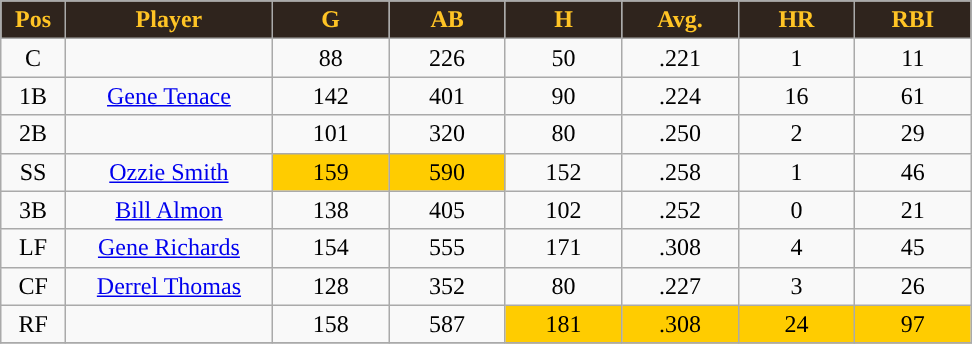<table class="wikitable sortable">
<tr>
<th style="background:#2F241D;color:#FFC425;" width="5%">Pos</th>
<th style="background:#2F241D;color:#FFC425;" width="16%">Player</th>
<th style="background:#2F241D;color:#FFC425;" width="9%">G</th>
<th style="background:#2F241D;color:#FFC425;" width="9%">AB</th>
<th style="background:#2F241D;color:#FFC425;" width="9%">H</th>
<th style="background:#2F241D;color:#FFC425;" width="9%">Avg.</th>
<th style="background:#2F241D;color:#FFC425;" width="9%">HR</th>
<th style="background:#2F241D;color:#FFC425;" width="9%">RBI</th>
</tr>
<tr align="center">
<td>C</td>
<td></td>
<td>88</td>
<td>226</td>
<td>50</td>
<td>.221</td>
<td>1</td>
<td>11</td>
</tr>
<tr align="center">
<td>1B</td>
<td><a href='#'>Gene Tenace</a></td>
<td>142</td>
<td>401</td>
<td>90</td>
<td>.224</td>
<td>16</td>
<td>61</td>
</tr>
<tr align="center">
<td>2B</td>
<td></td>
<td>101</td>
<td>320</td>
<td>80</td>
<td>.250</td>
<td>2</td>
<td>29</td>
</tr>
<tr align="center">
<td>SS</td>
<td><a href='#'>Ozzie Smith</a></td>
<td style="background:#fc0;">159</td>
<td style="background:#fc0;">590</td>
<td>152</td>
<td>.258</td>
<td>1</td>
<td>46</td>
</tr>
<tr align="center">
<td>3B</td>
<td><a href='#'>Bill Almon</a></td>
<td>138</td>
<td>405</td>
<td>102</td>
<td>.252</td>
<td>0</td>
<td>21</td>
</tr>
<tr align="center">
<td>LF</td>
<td><a href='#'>Gene Richards</a></td>
<td>154</td>
<td>555</td>
<td>171</td>
<td>.308</td>
<td>4</td>
<td>45</td>
</tr>
<tr align="center">
<td>CF</td>
<td><a href='#'>Derrel Thomas</a></td>
<td>128</td>
<td>352</td>
<td>80</td>
<td>.227</td>
<td>3</td>
<td>26</td>
</tr>
<tr align="center">
<td>RF</td>
<td></td>
<td>158</td>
<td>587</td>
<td style="background:#fc0;">181</td>
<td style="background:#fc0;">.308</td>
<td style="background:#fc0;">24</td>
<td style="background:#fc0;">97</td>
</tr>
<tr align="center">
</tr>
</table>
